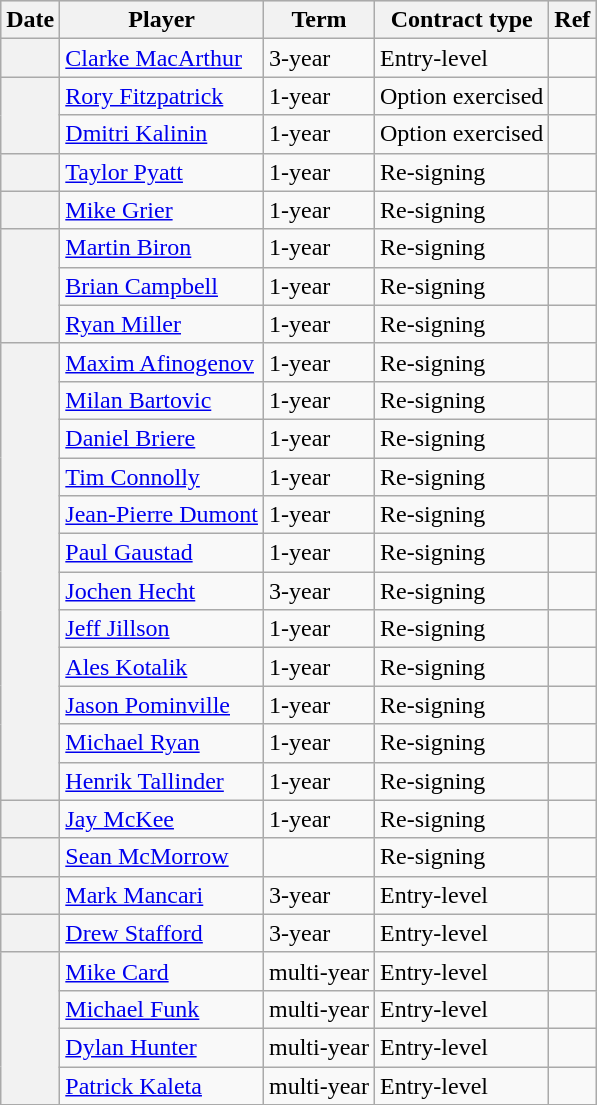<table class="wikitable plainrowheaders">
<tr style="background:#ddd; text-align:center;">
<th>Date</th>
<th>Player</th>
<th>Term</th>
<th>Contract type</th>
<th>Ref</th>
</tr>
<tr>
<th scope="row"></th>
<td><a href='#'>Clarke MacArthur</a></td>
<td>3-year</td>
<td>Entry-level</td>
<td></td>
</tr>
<tr>
<th scope="row" rowspan=2></th>
<td><a href='#'>Rory Fitzpatrick</a></td>
<td>1-year</td>
<td>Option exercised</td>
<td></td>
</tr>
<tr>
<td><a href='#'>Dmitri Kalinin</a></td>
<td>1-year</td>
<td>Option exercised</td>
<td></td>
</tr>
<tr>
<th scope="row"></th>
<td><a href='#'>Taylor Pyatt</a></td>
<td>1-year</td>
<td>Re-signing</td>
<td></td>
</tr>
<tr>
<th scope="row"></th>
<td><a href='#'>Mike Grier</a></td>
<td>1-year</td>
<td>Re-signing</td>
<td></td>
</tr>
<tr>
<th scope="row" rowspan=3></th>
<td><a href='#'>Martin Biron</a></td>
<td>1-year</td>
<td>Re-signing</td>
<td></td>
</tr>
<tr>
<td><a href='#'>Brian Campbell</a></td>
<td>1-year</td>
<td>Re-signing</td>
<td></td>
</tr>
<tr>
<td><a href='#'>Ryan Miller</a></td>
<td>1-year</td>
<td>Re-signing</td>
<td></td>
</tr>
<tr>
<th scope="row" rowspan=12></th>
<td><a href='#'>Maxim Afinogenov</a></td>
<td>1-year</td>
<td>Re-signing</td>
<td></td>
</tr>
<tr>
<td><a href='#'>Milan Bartovic</a></td>
<td>1-year</td>
<td>Re-signing</td>
<td></td>
</tr>
<tr>
<td><a href='#'>Daniel Briere</a></td>
<td>1-year</td>
<td>Re-signing</td>
<td></td>
</tr>
<tr>
<td><a href='#'>Tim Connolly</a></td>
<td>1-year</td>
<td>Re-signing</td>
<td></td>
</tr>
<tr>
<td><a href='#'>Jean-Pierre Dumont</a></td>
<td>1-year</td>
<td>Re-signing</td>
<td></td>
</tr>
<tr>
<td><a href='#'>Paul Gaustad</a></td>
<td>1-year</td>
<td>Re-signing</td>
<td></td>
</tr>
<tr>
<td><a href='#'>Jochen Hecht</a></td>
<td>3-year</td>
<td>Re-signing</td>
<td></td>
</tr>
<tr>
<td><a href='#'>Jeff Jillson</a></td>
<td>1-year</td>
<td>Re-signing</td>
<td></td>
</tr>
<tr>
<td><a href='#'>Ales Kotalik</a></td>
<td>1-year</td>
<td>Re-signing</td>
<td></td>
</tr>
<tr>
<td><a href='#'>Jason Pominville</a></td>
<td>1-year</td>
<td>Re-signing</td>
<td></td>
</tr>
<tr>
<td><a href='#'>Michael Ryan</a></td>
<td>1-year</td>
<td>Re-signing</td>
<td></td>
</tr>
<tr>
<td><a href='#'>Henrik Tallinder</a></td>
<td>1-year</td>
<td>Re-signing</td>
<td></td>
</tr>
<tr>
<th scope="row"></th>
<td><a href='#'>Jay McKee</a></td>
<td>1-year</td>
<td>Re-signing</td>
<td></td>
</tr>
<tr>
<th scope="row"></th>
<td><a href='#'>Sean McMorrow</a></td>
<td></td>
<td>Re-signing</td>
<td></td>
</tr>
<tr>
<th scope="row"></th>
<td><a href='#'>Mark Mancari</a></td>
<td>3-year</td>
<td>Entry-level</td>
<td></td>
</tr>
<tr>
<th scope="row"></th>
<td><a href='#'>Drew Stafford</a></td>
<td>3-year</td>
<td>Entry-level</td>
<td></td>
</tr>
<tr>
<th scope="row" rowspan=4></th>
<td><a href='#'>Mike Card</a></td>
<td>multi-year</td>
<td>Entry-level</td>
<td></td>
</tr>
<tr>
<td><a href='#'>Michael Funk</a></td>
<td>multi-year</td>
<td>Entry-level</td>
<td></td>
</tr>
<tr>
<td><a href='#'>Dylan Hunter</a></td>
<td>multi-year</td>
<td>Entry-level</td>
<td></td>
</tr>
<tr>
<td><a href='#'>Patrick Kaleta</a></td>
<td>multi-year</td>
<td>Entry-level</td>
<td></td>
</tr>
</table>
